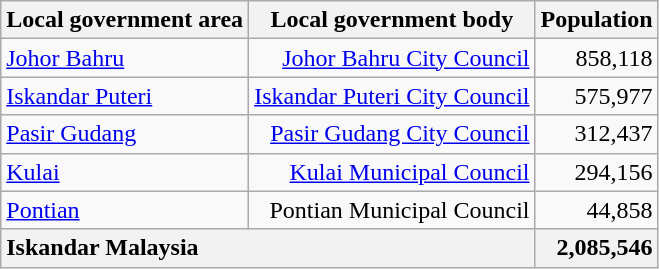<table class="wikitable">
<tr>
<th>Local government area</th>
<th>Local government body</th>
<th>Population</th>
</tr>
<tr>
<td><a href='#'>Johor Bahru</a></td>
<td align="right"><a href='#'>Johor Bahru City Council</a></td>
<td align="right">858,118</td>
</tr>
<tr>
<td><a href='#'>Iskandar Puteri</a></td>
<td align="right"><a href='#'>Iskandar Puteri City Council</a></td>
<td align="right">575,977</td>
</tr>
<tr>
<td><a href='#'>Pasir Gudang</a></td>
<td align="right"><a href='#'>Pasir Gudang City Council</a></td>
<td align="right">312,437</td>
</tr>
<tr>
<td><a href='#'>Kulai</a></td>
<td align="right"><a href='#'>Kulai Municipal Council</a></td>
<td align="right">294,156</td>
</tr>
<tr>
<td><a href='#'>Pontian</a></td>
<td align="right">Pontian Municipal Council</td>
<td align="right">44,858</td>
</tr>
<tr>
<td colspan="2" style="background: #f2f2f2"><strong>Iskandar Malaysia</strong></td>
<td align="right" style="background: #f2f2f2"><strong>2,085,546</strong></td>
</tr>
</table>
